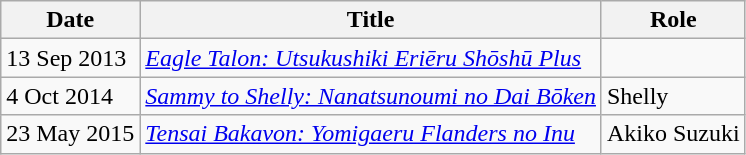<table class="wikitable">
<tr>
<th>Date</th>
<th>Title</th>
<th>Role</th>
</tr>
<tr>
<td>13 Sep 2013</td>
<td><em><a href='#'>Eagle Talon: Utsukushiki Eriēru Shōshū Plus</a></em></td>
<td></td>
</tr>
<tr>
<td>4 Oct 2014</td>
<td><em><a href='#'>Sammy to Shelly: Nanatsunoumi no Dai Bōken</a></em></td>
<td>Shelly</td>
</tr>
<tr>
<td>23 May 2015</td>
<td><em><a href='#'>Tensai Bakavon: Yomigaeru Flanders no Inu</a></em></td>
<td>Akiko Suzuki</td>
</tr>
</table>
